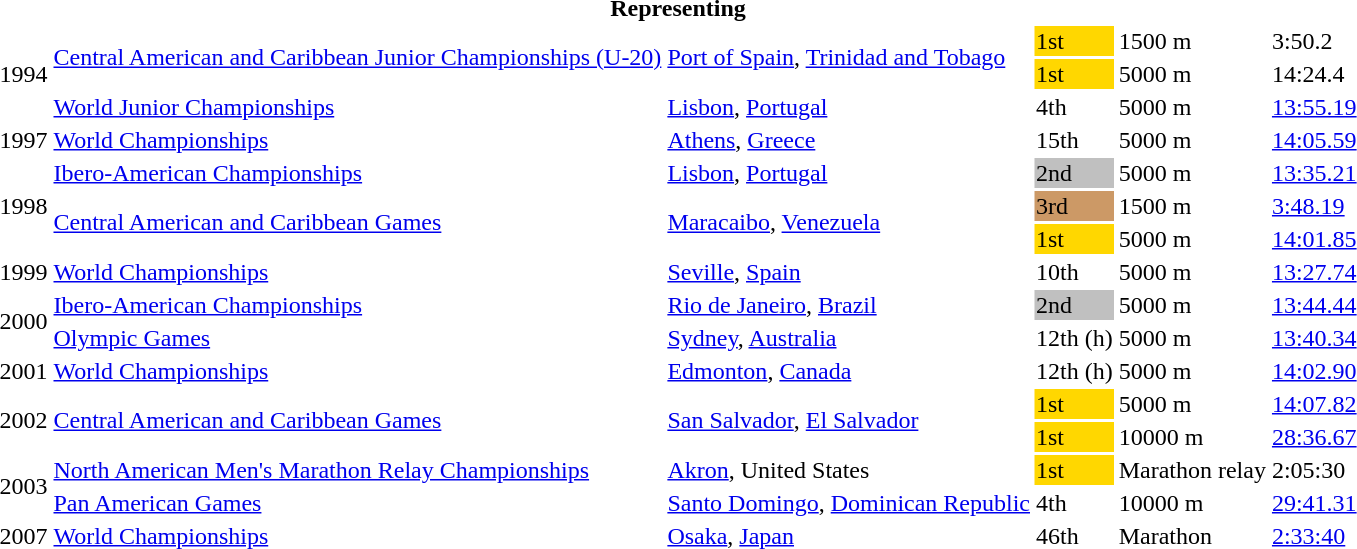<table>
<tr>
<th colspan="6">Representing </th>
</tr>
<tr>
<td rowspan = "3">1994</td>
<td rowspan = "2"><a href='#'>Central American and Caribbean Junior Championships (U-20)</a></td>
<td rowspan = "2"><a href='#'>Port of Spain</a>, <a href='#'>Trinidad and Tobago</a></td>
<td bgcolor=gold>1st</td>
<td>1500 m</td>
<td>3:50.2</td>
</tr>
<tr>
<td bgcolor=gold>1st</td>
<td>5000 m</td>
<td>14:24.4</td>
</tr>
<tr>
<td><a href='#'>World Junior Championships</a></td>
<td><a href='#'>Lisbon</a>, <a href='#'>Portugal</a></td>
<td>4th</td>
<td>5000 m</td>
<td><a href='#'>13:55.19</a></td>
</tr>
<tr>
<td>1997</td>
<td><a href='#'>World Championships</a></td>
<td><a href='#'>Athens</a>, <a href='#'>Greece</a></td>
<td>15th</td>
<td>5000 m</td>
<td><a href='#'>14:05.59</a></td>
</tr>
<tr>
<td rowspan = "3">1998</td>
<td><a href='#'>Ibero-American Championships</a></td>
<td><a href='#'>Lisbon</a>, <a href='#'>Portugal</a></td>
<td bgcolor=silver>2nd</td>
<td>5000 m</td>
<td><a href='#'>13:35.21</a></td>
</tr>
<tr>
<td rowspan = "2"><a href='#'>Central American and Caribbean Games</a></td>
<td rowspan = "2"><a href='#'>Maracaibo</a>, <a href='#'>Venezuela</a></td>
<td bgcolor=cc9966>3rd</td>
<td>1500 m</td>
<td><a href='#'>3:48.19</a></td>
</tr>
<tr>
<td bgcolor=gold>1st</td>
<td>5000 m</td>
<td><a href='#'>14:01.85</a></td>
</tr>
<tr>
<td>1999</td>
<td><a href='#'>World Championships</a></td>
<td><a href='#'>Seville</a>, <a href='#'>Spain</a></td>
<td>10th</td>
<td>5000 m</td>
<td><a href='#'>13:27.74</a></td>
</tr>
<tr>
<td rowspan = "2">2000</td>
<td><a href='#'>Ibero-American Championships</a></td>
<td><a href='#'>Rio de Janeiro</a>, <a href='#'>Brazil</a></td>
<td bgcolor=silver>2nd</td>
<td>5000 m</td>
<td><a href='#'>13:44.44</a></td>
</tr>
<tr>
<td><a href='#'>Olympic Games</a></td>
<td><a href='#'>Sydney</a>, <a href='#'>Australia</a></td>
<td>12th (h)</td>
<td>5000 m</td>
<td><a href='#'>13:40.34</a></td>
</tr>
<tr>
<td>2001</td>
<td><a href='#'>World Championships</a></td>
<td><a href='#'>Edmonton</a>, <a href='#'>Canada</a></td>
<td>12th (h)</td>
<td>5000 m</td>
<td><a href='#'>14:02.90</a></td>
</tr>
<tr>
<td rowspan = "2">2002</td>
<td rowspan = "2"><a href='#'>Central American and Caribbean Games</a></td>
<td rowspan = "2"><a href='#'>San Salvador</a>, <a href='#'>El Salvador</a></td>
<td bgcolor=gold>1st</td>
<td>5000 m</td>
<td><a href='#'>14:07.82</a></td>
</tr>
<tr>
<td bgcolor=gold>1st</td>
<td>10000 m</td>
<td><a href='#'>28:36.67</a></td>
</tr>
<tr>
<td rowspan=2>2003</td>
<td><a href='#'>North American Men's Marathon Relay Championships</a></td>
<td><a href='#'>Akron</a>, United States</td>
<td bgcolor=gold>1st</td>
<td>Marathon relay</td>
<td>2:05:30</td>
</tr>
<tr>
<td><a href='#'>Pan American Games</a></td>
<td><a href='#'>Santo Domingo</a>, <a href='#'>Dominican Republic</a></td>
<td>4th</td>
<td>10000 m</td>
<td><a href='#'>29:41.31</a></td>
</tr>
<tr>
<td>2007</td>
<td><a href='#'>World Championships</a></td>
<td><a href='#'>Osaka</a>, <a href='#'>Japan</a></td>
<td>46th</td>
<td>Marathon</td>
<td><a href='#'>2:33:40</a></td>
</tr>
</table>
